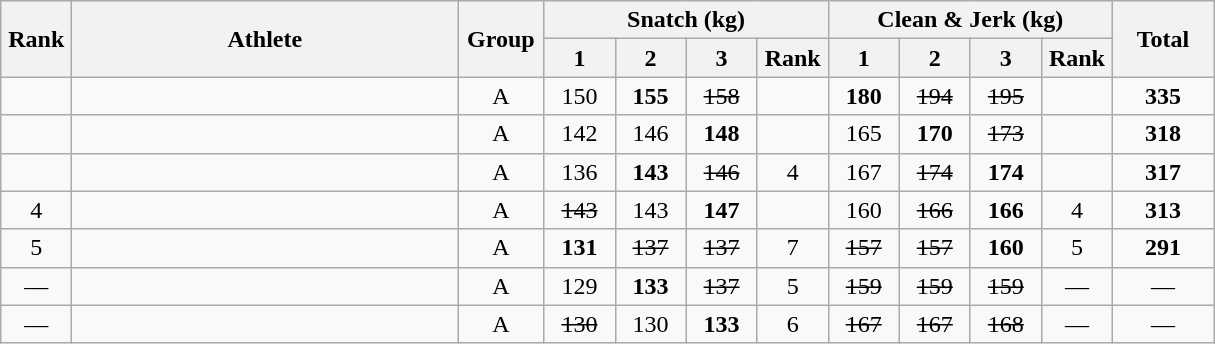<table class = "wikitable" style="text-align:center;">
<tr>
<th rowspan=2 width=40>Rank</th>
<th rowspan=2 width=250>Athlete</th>
<th rowspan=2 width=50>Group</th>
<th colspan=4>Snatch (kg)</th>
<th colspan=4>Clean & Jerk (kg)</th>
<th rowspan=2 width=60>Total</th>
</tr>
<tr>
<th width=40>1</th>
<th width=40>2</th>
<th width=40>3</th>
<th width=40>Rank</th>
<th width=40>1</th>
<th width=40>2</th>
<th width=40>3</th>
<th width=40>Rank</th>
</tr>
<tr>
<td></td>
<td align=left></td>
<td>A</td>
<td>150</td>
<td><strong>155</strong></td>
<td><s>158</s></td>
<td></td>
<td><strong>180</strong></td>
<td><s>194</s></td>
<td><s>195</s></td>
<td></td>
<td><strong>335</strong></td>
</tr>
<tr>
<td></td>
<td align=left></td>
<td>A</td>
<td>142</td>
<td>146</td>
<td><strong>148</strong></td>
<td></td>
<td>165</td>
<td><strong>170</strong></td>
<td><s>173</s></td>
<td></td>
<td><strong>318</strong></td>
</tr>
<tr>
<td></td>
<td align=left></td>
<td>A</td>
<td>136</td>
<td><strong>143</strong></td>
<td><s>146</s></td>
<td>4</td>
<td>167</td>
<td><s>174</s></td>
<td><strong>174</strong></td>
<td></td>
<td><strong>317</strong></td>
</tr>
<tr>
<td>4</td>
<td align=left></td>
<td>A</td>
<td><s>143</s></td>
<td>143</td>
<td><strong>147</strong></td>
<td></td>
<td>160</td>
<td><s>166</s></td>
<td><strong>166</strong></td>
<td>4</td>
<td><strong>313</strong></td>
</tr>
<tr>
<td>5</td>
<td align=left></td>
<td>A</td>
<td><strong>131</strong></td>
<td><s>137</s></td>
<td><s>137</s></td>
<td>7</td>
<td><s>157</s></td>
<td><s>157</s></td>
<td><strong>160</strong></td>
<td>5</td>
<td><strong>291</strong></td>
</tr>
<tr>
<td>—</td>
<td align=left></td>
<td>A</td>
<td>129</td>
<td><strong>133</strong></td>
<td><s>137</s></td>
<td>5</td>
<td><s>159</s></td>
<td><s>159</s></td>
<td><s>159</s></td>
<td>—</td>
<td>—</td>
</tr>
<tr>
<td>—</td>
<td align=left></td>
<td>A</td>
<td><s>130</s></td>
<td>130</td>
<td><strong>133</strong></td>
<td>6</td>
<td><s>167</s></td>
<td><s>167</s></td>
<td><s>168</s></td>
<td>—</td>
<td>—</td>
</tr>
</table>
